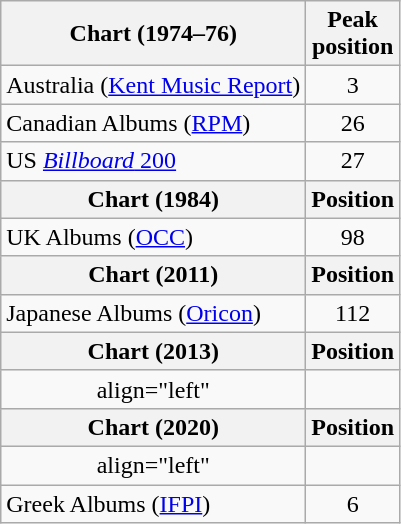<table class="wikitable" style="text-align:center;">
<tr>
<th>Chart (1974–76)</th>
<th>Peak<br>position</th>
</tr>
<tr>
<td align="left">Australia (<a href='#'>Kent Music Report</a>)</td>
<td>3</td>
</tr>
<tr>
<td align="left">Canadian Albums (<a href='#'>RPM</a>)</td>
<td>26</td>
</tr>
<tr>
<td align="left">US <a href='#'><em>Billboard</em> 200</a></td>
<td>27</td>
</tr>
<tr>
<th>Chart (1984)</th>
<th>Position</th>
</tr>
<tr>
<td align="left">UK Albums (<a href='#'>OCC</a>)</td>
<td>98</td>
</tr>
<tr>
<th>Chart (2011)</th>
<th>Position</th>
</tr>
<tr>
<td align="left">Japanese Albums (<a href='#'>Oricon</a>)</td>
<td>112</td>
</tr>
<tr>
<th>Chart (2013)</th>
<th>Position</th>
</tr>
<tr>
<td>align="left"</td>
</tr>
<tr>
<th>Chart (2020)</th>
<th>Position</th>
</tr>
<tr>
<td>align="left"</td>
</tr>
<tr>
<td align="left">Greek Albums (<a href='#'>IFPI</a>)</td>
<td>6</td>
</tr>
</table>
